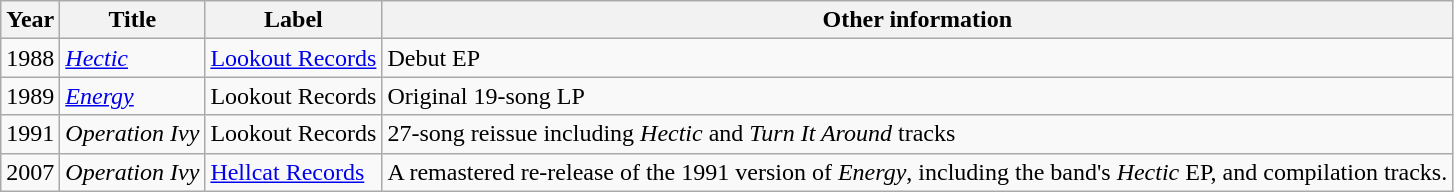<table class="wikitable">
<tr>
<th>Year</th>
<th>Title</th>
<th>Label</th>
<th>Other information</th>
</tr>
<tr>
<td>1988</td>
<td><em><a href='#'>Hectic</a></em></td>
<td><a href='#'>Lookout Records</a></td>
<td>Debut EP</td>
</tr>
<tr>
<td>1989</td>
<td><em><a href='#'>Energy</a></em></td>
<td>Lookout Records</td>
<td>Original 19-song LP</td>
</tr>
<tr>
<td>1991</td>
<td><em>Operation Ivy</em></td>
<td>Lookout Records</td>
<td>27-song reissue including <em>Hectic</em> and <em>Turn It Around</em> tracks</td>
</tr>
<tr>
<td>2007</td>
<td><em>Operation Ivy</em></td>
<td><a href='#'>Hellcat Records</a></td>
<td>A remastered re-release of the 1991 version of <em>Energy</em>, including the band's <em>Hectic</em> EP, and compilation tracks.</td>
</tr>
</table>
